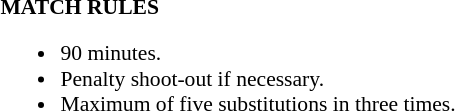<table width=100% style="font-size: 90%">
<tr>
<td width=50% valign=top><br><strong>MATCH RULES</strong><ul><li>90 minutes.</li><li>Penalty shoot-out if necessary.</li><li>Maximum of five substitutions in three times.</li></ul></td>
</tr>
</table>
